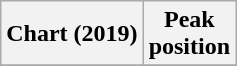<table class="wikitable plainrowheaders">
<tr>
<th scope="col">Chart (2019)</th>
<th scope="col">Peak<br>position</th>
</tr>
<tr>
</tr>
</table>
